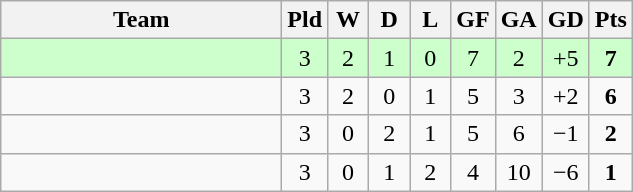<table class="wikitable" style="text-align:center;">
<tr>
<th width=180>Team</th>
<th width=20>Pld</th>
<th width=20>W</th>
<th width=20>D</th>
<th width=20>L</th>
<th width=20>GF</th>
<th width=20>GA</th>
<th width=20>GD</th>
<th width=20>Pts</th>
</tr>
<tr bgcolor="ccffcc">
<td align="left"></td>
<td>3</td>
<td>2</td>
<td>1</td>
<td>0</td>
<td>7</td>
<td>2</td>
<td>+5</td>
<td><strong>7</strong></td>
</tr>
<tr>
<td align="left"></td>
<td>3</td>
<td>2</td>
<td>0</td>
<td>1</td>
<td>5</td>
<td>3</td>
<td>+2</td>
<td><strong>6</strong></td>
</tr>
<tr>
<td align="left"><em></em></td>
<td>3</td>
<td>0</td>
<td>2</td>
<td>1</td>
<td>5</td>
<td>6</td>
<td>−1</td>
<td><strong>2</strong></td>
</tr>
<tr>
<td align="left"></td>
<td>3</td>
<td>0</td>
<td>1</td>
<td>2</td>
<td>4</td>
<td>10</td>
<td>−6</td>
<td><strong>1</strong></td>
</tr>
</table>
